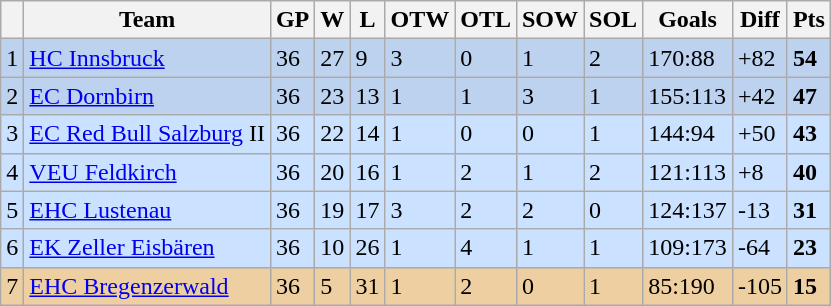<table class="wikitable">
<tr>
<th></th>
<th>Team</th>
<th>GP</th>
<th>W</th>
<th>L</th>
<th>OTW</th>
<th>OTL</th>
<th>SOW</th>
<th>SOL</th>
<th>Goals</th>
<th>Diff</th>
<th>Pts</th>
</tr>
<tr bgcolor=#BCD2EE>
<td>1</td>
<td><a href='#'>HC Innsbruck</a></td>
<td>36</td>
<td>27</td>
<td>9</td>
<td>3</td>
<td>0</td>
<td>1</td>
<td>2</td>
<td>170:88</td>
<td>+82</td>
<td><strong>54</strong></td>
</tr>
<tr bgcolor=#BCD2EE>
<td>2</td>
<td><a href='#'>EC Dornbirn</a></td>
<td>36</td>
<td>23</td>
<td>13</td>
<td>1</td>
<td>1</td>
<td>3</td>
<td>1</td>
<td>155:113</td>
<td>+42</td>
<td><strong>47</strong></td>
</tr>
<tr bgcolor=#CAE1FF>
<td>3</td>
<td><a href='#'>EC Red Bull Salzburg</a> II</td>
<td>36</td>
<td>22</td>
<td>14</td>
<td>1</td>
<td>0</td>
<td>0</td>
<td>1</td>
<td>144:94</td>
<td>+50</td>
<td><strong>43</strong></td>
</tr>
<tr bgcolor=#CAE1FF>
<td>4</td>
<td><a href='#'>VEU Feldkirch</a></td>
<td>36</td>
<td>20</td>
<td>16</td>
<td>1</td>
<td>2</td>
<td>1</td>
<td>2</td>
<td>121:113</td>
<td>+8</td>
<td><strong>40</strong></td>
</tr>
<tr bgcolor=#CAE1FF>
<td>5</td>
<td><a href='#'>EHC Lustenau</a></td>
<td>36</td>
<td>19</td>
<td>17</td>
<td>3</td>
<td>2</td>
<td>2</td>
<td>0</td>
<td>124:137</td>
<td>-13</td>
<td><strong>31</strong></td>
</tr>
<tr bgcolor=#CAE1FF>
<td>6</td>
<td><a href='#'>EK Zeller Eisbären</a></td>
<td>36</td>
<td>10</td>
<td>26</td>
<td>1</td>
<td>4</td>
<td>1</td>
<td>1</td>
<td>109:173</td>
<td>-64</td>
<td><strong>23</strong></td>
</tr>
<tr bgcolor=#EECFA1>
<td>7</td>
<td><a href='#'>EHC Bregenzerwald</a></td>
<td>36</td>
<td>5</td>
<td>31</td>
<td>1</td>
<td>2</td>
<td>0</td>
<td>1</td>
<td>85:190</td>
<td>-105</td>
<td><strong>15</strong></td>
</tr>
</table>
